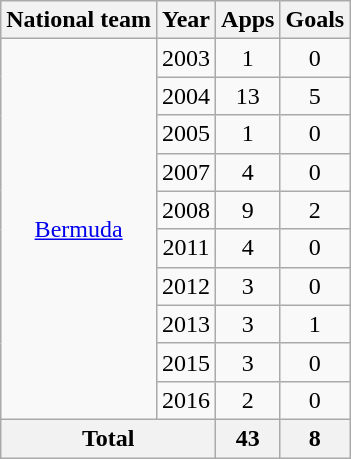<table class="wikitable" style="text-align:center">
<tr>
<th>National team</th>
<th>Year</th>
<th>Apps</th>
<th>Goals</th>
</tr>
<tr>
<td rowspan="10"><a href='#'>Bermuda</a></td>
<td>2003</td>
<td>1</td>
<td>0</td>
</tr>
<tr>
<td>2004</td>
<td>13</td>
<td>5</td>
</tr>
<tr>
<td>2005</td>
<td>1</td>
<td>0</td>
</tr>
<tr>
<td>2007</td>
<td>4</td>
<td>0</td>
</tr>
<tr>
<td>2008</td>
<td>9</td>
<td>2</td>
</tr>
<tr>
<td>2011</td>
<td>4</td>
<td>0</td>
</tr>
<tr>
<td>2012</td>
<td>3</td>
<td>0</td>
</tr>
<tr>
<td>2013</td>
<td>3</td>
<td>1</td>
</tr>
<tr>
<td>2015</td>
<td>3</td>
<td>0</td>
</tr>
<tr>
<td>2016</td>
<td>2</td>
<td>0</td>
</tr>
<tr>
<th colspan="2">Total</th>
<th>43</th>
<th>8</th>
</tr>
</table>
